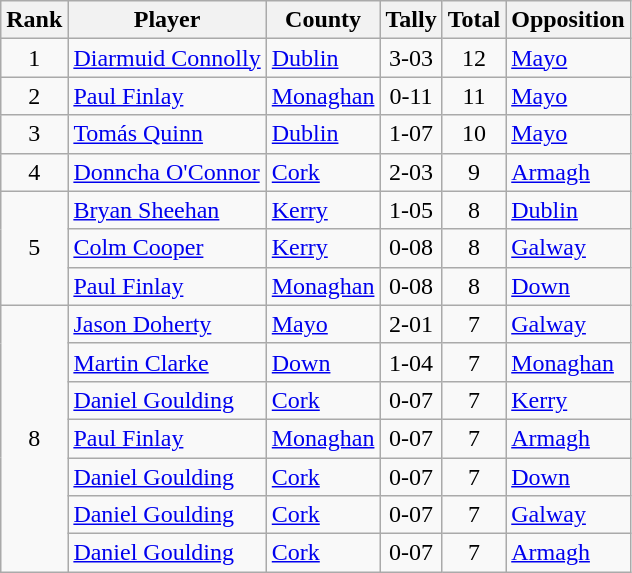<table class="wikitable">
<tr>
<th>Rank</th>
<th>Player</th>
<th>County</th>
<th>Tally</th>
<th>Total</th>
<th>Opposition</th>
</tr>
<tr>
<td rowspan=1 align=center>1</td>
<td><a href='#'>Diarmuid Connolly</a></td>
<td><a href='#'>Dublin</a></td>
<td align=center>3-03</td>
<td align=center>12</td>
<td><a href='#'>Mayo</a></td>
</tr>
<tr>
<td rowspan=1 align=center>2</td>
<td><a href='#'>Paul Finlay</a></td>
<td><a href='#'>Monaghan</a></td>
<td align=center>0-11</td>
<td align=center>11</td>
<td><a href='#'>Mayo</a></td>
</tr>
<tr>
<td rowspan=1 align=center>3</td>
<td><a href='#'>Tomás Quinn</a></td>
<td><a href='#'>Dublin</a></td>
<td align=center>1-07</td>
<td align=center>10</td>
<td><a href='#'>Mayo</a></td>
</tr>
<tr>
<td rowspan=1 align=center>4</td>
<td><a href='#'>Donncha O'Connor</a></td>
<td><a href='#'>Cork</a></td>
<td align=center>2-03</td>
<td align=center>9</td>
<td><a href='#'>Armagh</a></td>
</tr>
<tr>
<td rowspan=3 align=center>5</td>
<td><a href='#'>Bryan Sheehan</a></td>
<td><a href='#'>Kerry</a></td>
<td align=center>1-05</td>
<td align=center>8</td>
<td><a href='#'>Dublin</a></td>
</tr>
<tr>
<td><a href='#'>Colm Cooper</a></td>
<td><a href='#'>Kerry</a></td>
<td align=center>0-08</td>
<td align=center>8</td>
<td><a href='#'>Galway</a></td>
</tr>
<tr>
<td><a href='#'>Paul Finlay</a></td>
<td><a href='#'>Monaghan</a></td>
<td align=center>0-08</td>
<td align=center>8</td>
<td><a href='#'>Down</a></td>
</tr>
<tr>
<td rowspan=7 align=center>8</td>
<td><a href='#'>Jason Doherty</a></td>
<td><a href='#'>Mayo</a></td>
<td align=center>2-01</td>
<td align=center>7</td>
<td><a href='#'>Galway</a></td>
</tr>
<tr>
<td><a href='#'>Martin Clarke</a></td>
<td><a href='#'>Down</a></td>
<td align=center>1-04</td>
<td align=center>7</td>
<td><a href='#'>Monaghan</a></td>
</tr>
<tr>
<td><a href='#'>Daniel Goulding</a></td>
<td><a href='#'>Cork</a></td>
<td align=center>0-07</td>
<td align=center>7</td>
<td><a href='#'>Kerry</a></td>
</tr>
<tr>
<td><a href='#'>Paul Finlay</a></td>
<td><a href='#'>Monaghan</a></td>
<td align=center>0-07</td>
<td align=center>7</td>
<td><a href='#'>Armagh</a></td>
</tr>
<tr>
<td><a href='#'>Daniel Goulding</a></td>
<td><a href='#'>Cork</a></td>
<td align=center>0-07</td>
<td align=center>7</td>
<td><a href='#'>Down</a></td>
</tr>
<tr>
<td><a href='#'>Daniel Goulding</a></td>
<td><a href='#'>Cork</a></td>
<td align=center>0-07</td>
<td align=center>7</td>
<td><a href='#'>Galway</a></td>
</tr>
<tr>
<td><a href='#'>Daniel Goulding</a></td>
<td><a href='#'>Cork</a></td>
<td align=center>0-07</td>
<td align=center>7</td>
<td><a href='#'>Armagh</a></td>
</tr>
</table>
